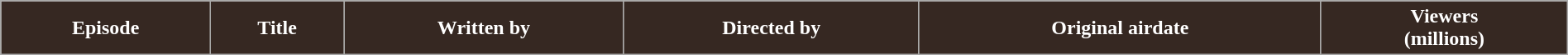<table class="wikitable plainrowheaders" style="width:100%;">
<tr style="color:#fff;">
<th style="background:#362822;">Episode</th>
<th style="background:#362822;">Title</th>
<th style="background:#362822;">Written by</th>
<th style="background:#362822;">Directed by</th>
<th style="background:#362822;">Original airdate</th>
<th style="background:#362822;">Viewers<br>(millions)<br>





</th>
</tr>
</table>
